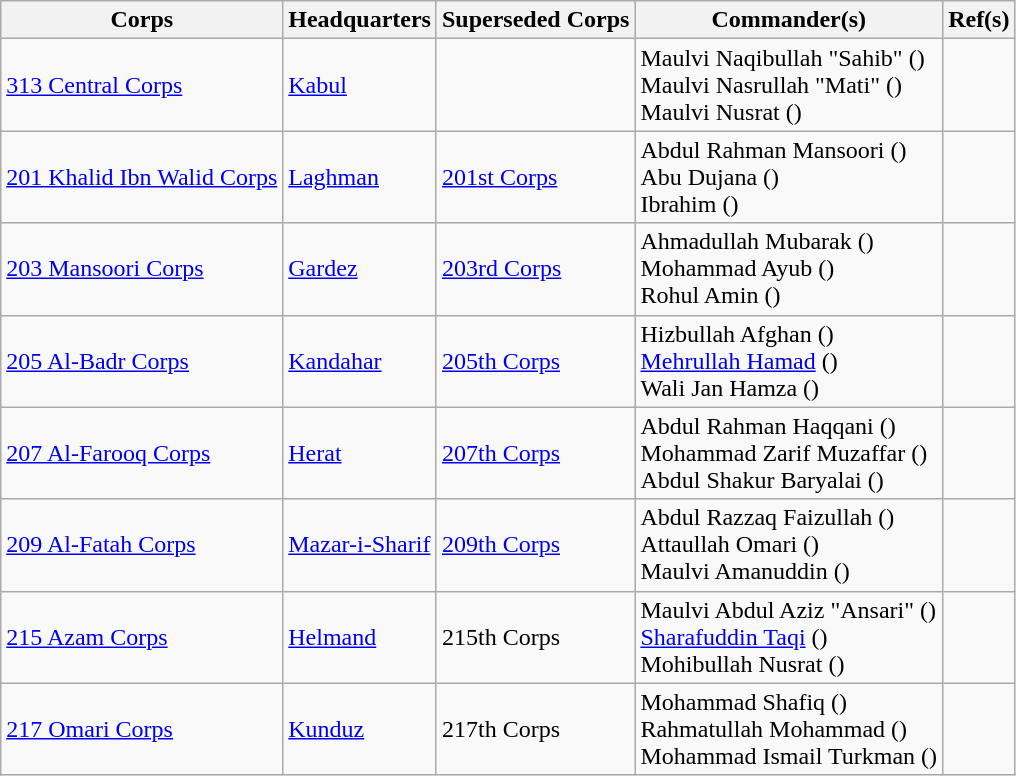<table class="wikitable">
<tr>
<th>Corps</th>
<th>Headquarters</th>
<th>Superseded Corps</th>
<th>Commander(s)</th>
<th>Ref(s)</th>
</tr>
<tr>
<td><a href='#'>313 Central Corps</a></td>
<td><a href='#'>Kabul</a></td>
<td></td>
<td>Maulvi Naqibullah "Sahib" ()<br>Maulvi Nasrullah "Mati" ()<br>Maulvi Nusrat ()</td>
<td></td>
</tr>
<tr>
<td><a href='#'>201 Khalid Ibn Walid Corps</a></td>
<td><a href='#'>Laghman</a></td>
<td><a href='#'>201st Corps</a></td>
<td>Abdul Rahman Mansoori ()<br>Abu Dujana ()<br>Ibrahim ()</td>
<td></td>
</tr>
<tr>
<td><a href='#'>203 Mansoori Corps</a></td>
<td><a href='#'>Gardez</a></td>
<td><a href='#'>203rd Corps</a></td>
<td>Ahmadullah Mubarak ()<br>Mohammad Ayub ()<br>Rohul Amin ()</td>
<td></td>
</tr>
<tr>
<td><a href='#'>205 Al-Badr Corps</a></td>
<td><a href='#'>Kandahar</a></td>
<td><a href='#'>205th Corps</a></td>
<td>Hizbullah Afghan ()<br> <a href='#'>Mehrullah Hamad</a> ()<br>Wali Jan Hamza ()</td>
<td></td>
</tr>
<tr>
<td><a href='#'>207 Al-Farooq Corps</a></td>
<td><a href='#'>Herat</a></td>
<td><a href='#'>207th Corps</a></td>
<td>Abdul Rahman Haqqani () <br> Mohammad Zarif Muzaffar ()<br>Abdul Shakur Baryalai ()</td>
<td></td>
</tr>
<tr>
<td><a href='#'>209 Al-Fatah Corps</a></td>
<td><a href='#'>Mazar-i-Sharif</a></td>
<td><a href='#'>209th Corps</a></td>
<td>Abdul Razzaq Faizullah ()<br>Attaullah Omari ()<br>Maulvi Amanuddin ()</td>
<td></td>
</tr>
<tr>
<td><a href='#'>215 Azam Corps</a></td>
<td><a href='#'>Helmand</a></td>
<td>215th Corps</td>
<td>Maulvi Abdul Aziz "Ansari" ()<br><a href='#'>Sharafuddin Taqi</a> ()<br>Mohibullah Nusrat ()</td>
<td></td>
</tr>
<tr>
<td><a href='#'>217 Omari Corps</a></td>
<td><a href='#'>Kunduz</a></td>
<td>217th Corps</td>
<td>Mohammad Shafiq ()<br>Rahmatullah Mohammad ()<br>Mohammad Ismail Turkman ()</td>
<td></td>
</tr>
</table>
